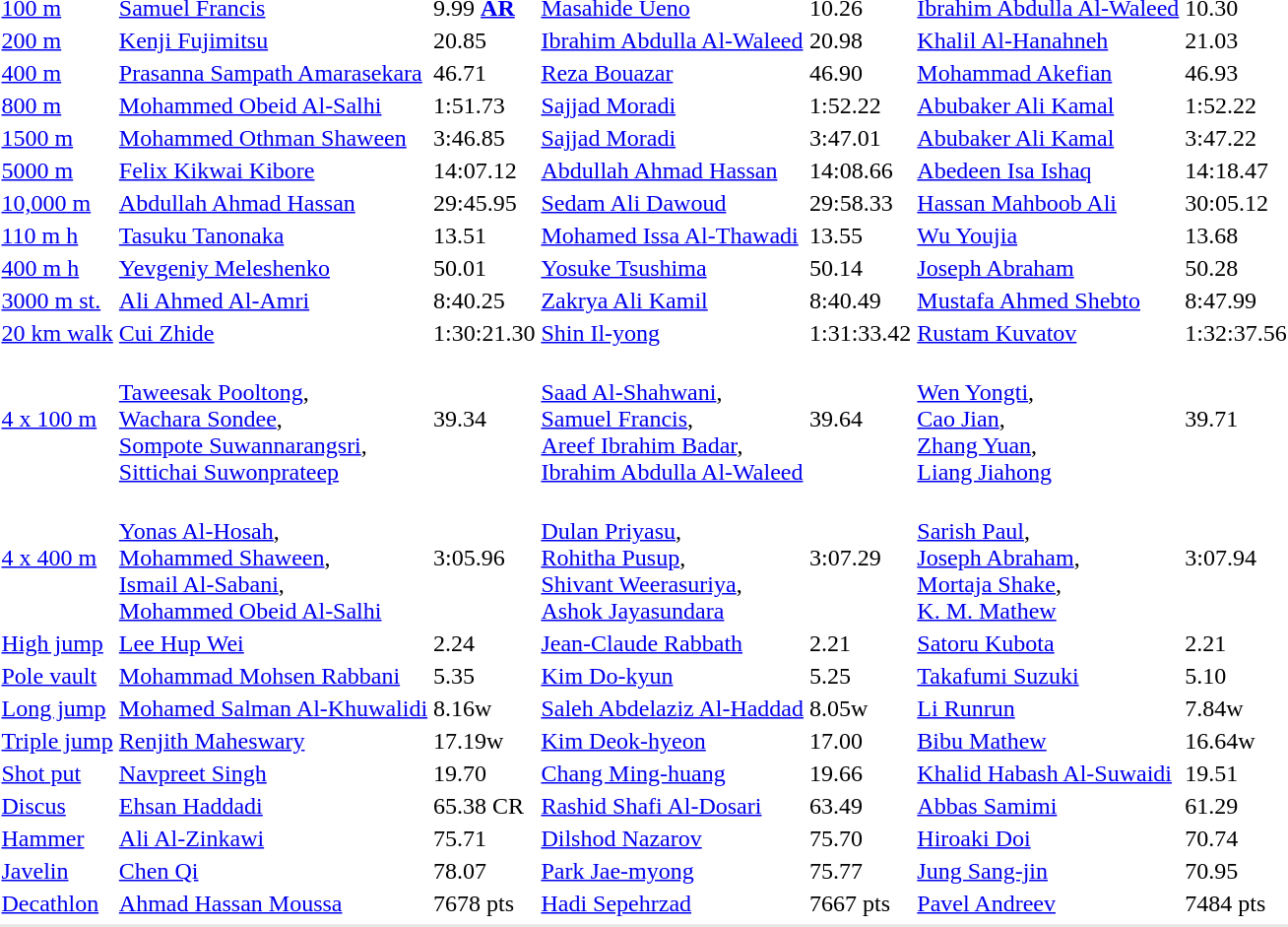<table>
<tr>
<td><a href='#'>100 m</a><br></td>
<td><a href='#'>Samuel Francis</a> <br> </td>
<td>9.99 <strong><a href='#'>AR</a></strong></td>
<td><a href='#'>Masahide Ueno</a> <br> </td>
<td>10.26</td>
<td><a href='#'>Ibrahim Abdulla Al-Waleed</a> <br> </td>
<td>10.30</td>
</tr>
<tr>
<td><a href='#'>200 m</a><br></td>
<td><a href='#'>Kenji Fujimitsu</a> <br> </td>
<td>20.85</td>
<td><a href='#'>Ibrahim Abdulla Al-Waleed</a> <br> </td>
<td>20.98</td>
<td><a href='#'>Khalil Al-Hanahneh</a> <br> </td>
<td>21.03</td>
</tr>
<tr>
<td><a href='#'>400 m</a><br></td>
<td><a href='#'>Prasanna Sampath Amarasekara</a> <br>  </td>
<td>46.71</td>
<td><a href='#'>Reza Bouazar</a> <br> </td>
<td>46.90</td>
<td><a href='#'>Mohammad Akefian</a> <br> </td>
<td>46.93</td>
</tr>
<tr>
<td><a href='#'>800 m</a><br></td>
<td><a href='#'>Mohammed Obeid Al-Salhi</a> <br> </td>
<td>1:51.73</td>
<td><a href='#'>Sajjad Moradi</a> <br> </td>
<td>1:52.22</td>
<td><a href='#'>Abubaker Ali Kamal</a> <br> </td>
<td>1:52.22</td>
</tr>
<tr>
<td><a href='#'>1500 m</a><br></td>
<td><a href='#'>Mohammed Othman Shaween</a> <br> </td>
<td>3:46.85</td>
<td><a href='#'>Sajjad Moradi</a> <br> </td>
<td>3:47.01</td>
<td><a href='#'>Abubaker Ali Kamal</a> <br> </td>
<td>3:47.22</td>
</tr>
<tr>
<td><a href='#'>5000 m</a><br></td>
<td><a href='#'>Felix Kikwai Kibore</a> <br> </td>
<td>14:07.12</td>
<td><a href='#'>Abdullah Ahmad Hassan</a> <br>  </td>
<td>14:08.66</td>
<td><a href='#'>Abedeen Isa Ishaq</a> <br> </td>
<td>14:18.47</td>
</tr>
<tr>
<td><a href='#'>10,000 m</a><br></td>
<td><a href='#'>Abdullah Ahmad Hassan</a> <br> </td>
<td>29:45.95</td>
<td><a href='#'>Sedam Ali Dawoud</a> <br>  </td>
<td>29:58.33</td>
<td><a href='#'>Hassan Mahboob Ali</a> <br> </td>
<td>30:05.12</td>
</tr>
<tr>
<td><a href='#'>110 m h</a><br></td>
<td><a href='#'>Tasuku Tanonaka</a> <br> </td>
<td>13.51</td>
<td><a href='#'>Mohamed Issa Al-Thawadi</a> <br> </td>
<td>13.55</td>
<td><a href='#'>Wu Youjia</a> <br> </td>
<td>13.68</td>
</tr>
<tr>
<td><a href='#'>400 m h</a><br></td>
<td><a href='#'>Yevgeniy Meleshenko</a> <br> </td>
<td>50.01</td>
<td><a href='#'>Yosuke Tsushima</a> <br> </td>
<td>50.14</td>
<td><a href='#'>Joseph Abraham</a> <br> </td>
<td>50.28</td>
</tr>
<tr>
<td><a href='#'>3000 m st.</a><br></td>
<td><a href='#'>Ali Ahmed Al-Amri</a> <br> </td>
<td>8:40.25</td>
<td><a href='#'>Zakrya Ali Kamil</a> <br> </td>
<td>8:40.49</td>
<td><a href='#'>Mustafa Ahmed Shebto</a>  <br> </td>
<td>8:47.99</td>
</tr>
<tr>
<td><a href='#'>20 km walk</a><br></td>
<td><a href='#'>Cui Zhide</a> <br> </td>
<td>1:30:21.30</td>
<td><a href='#'>Shin Il-yong</a> <br> </td>
<td>1:31:33.42</td>
<td><a href='#'>Rustam Kuvatov</a> <br> </td>
<td>1:32:37.56</td>
</tr>
<tr>
<td><a href='#'>4 x 100 m</a><br></td>
<td><br><a href='#'>Taweesak Pooltong</a>,<br><a href='#'>Wachara Sondee</a>,<br><a href='#'>Sompote Suwannarangsri</a>,<br><a href='#'>Sittichai Suwonprateep</a></td>
<td>39.34</td>
<td><br><a href='#'>Saad Al-Shahwani</a>,<br><a href='#'>Samuel Francis</a>,<br><a href='#'>Areef Ibrahim Badar</a>,<br><a href='#'>Ibrahim Abdulla Al-Waleed</a></td>
<td>39.64</td>
<td><br><a href='#'>Wen Yongti</a>,<br><a href='#'>Cao Jian</a>,<br><a href='#'>Zhang Yuan</a>,<br><a href='#'>Liang Jiahong</a></td>
<td>39.71</td>
</tr>
<tr>
<td><a href='#'>4 x 400 m</a><br></td>
<td><br><a href='#'>Yonas Al-Hosah</a>,<br><a href='#'>Mohammed Shaween</a>,<br><a href='#'>Ismail Al-Sabani</a>,<br><a href='#'>Mohammed Obeid Al-Salhi</a></td>
<td>3:05.96</td>
<td><br><a href='#'>Dulan Priyasu</a>,<br><a href='#'>Rohitha Pusup</a>,<br><a href='#'>Shivant Weerasuriya</a>,<br><a href='#'>Ashok Jayasundara</a></td>
<td>3:07.29</td>
<td><br><a href='#'>Sarish Paul</a>,<br><a href='#'>Joseph Abraham</a>,<br><a href='#'>Mortaja Shake</a>,<br><a href='#'>K. M. Mathew</a></td>
<td>3:07.94</td>
</tr>
<tr>
<td><a href='#'>High jump</a><br></td>
<td><a href='#'>Lee Hup Wei</a> <br> </td>
<td>2.24</td>
<td><a href='#'>Jean-Claude Rabbath</a> <br> </td>
<td>2.21</td>
<td><a href='#'>Satoru Kubota</a> <br> </td>
<td>2.21</td>
</tr>
<tr>
<td><a href='#'>Pole vault</a><br></td>
<td><a href='#'>Mohammad Mohsen Rabbani</a> <br> </td>
<td>5.35</td>
<td><a href='#'>Kim Do-kyun</a> <br> </td>
<td>5.25</td>
<td><a href='#'>Takafumi Suzuki</a> <br> </td>
<td>5.10</td>
</tr>
<tr>
<td><a href='#'>Long jump</a><br></td>
<td><a href='#'>Mohamed Salman Al-Khuwalidi</a> <br> </td>
<td>8.16w</td>
<td><a href='#'>Saleh Abdelaziz Al-Haddad</a> <br> </td>
<td>8.05w</td>
<td><a href='#'>Li Runrun</a> <br> </td>
<td>7.84w</td>
</tr>
<tr>
<td><a href='#'>Triple jump</a><br></td>
<td><a href='#'>Renjith Maheswary</a> <br> </td>
<td>17.19w</td>
<td><a href='#'>Kim Deok-hyeon</a> <br> </td>
<td>17.00</td>
<td><a href='#'>Bibu Mathew</a> <br> </td>
<td>16.64w</td>
</tr>
<tr>
<td><a href='#'>Shot put</a><br></td>
<td><a href='#'>Navpreet Singh</a> <br> </td>
<td>19.70</td>
<td><a href='#'>Chang Ming-huang</a> <br> </td>
<td>19.66</td>
<td><a href='#'>Khalid Habash Al-Suwaidi</a> <br> </td>
<td>19.51</td>
</tr>
<tr>
<td><a href='#'>Discus</a><br></td>
<td><a href='#'>Ehsan Haddadi</a> <br> </td>
<td>65.38 CR</td>
<td><a href='#'>Rashid Shafi Al-Dosari</a> <br> </td>
<td>63.49</td>
<td><a href='#'>Abbas Samimi</a> <br> </td>
<td>61.29</td>
</tr>
<tr>
<td><a href='#'>Hammer</a><br></td>
<td><a href='#'>Ali Al-Zinkawi</a> <br> </td>
<td>75.71</td>
<td><a href='#'>Dilshod Nazarov</a> <br> </td>
<td>75.70</td>
<td><a href='#'>Hiroaki Doi</a> <br> </td>
<td>70.74</td>
</tr>
<tr>
<td><a href='#'>Javelin</a><br></td>
<td><a href='#'>Chen Qi</a> <br> </td>
<td>78.07</td>
<td><a href='#'>Park Jae-myong</a> <br> </td>
<td>75.77</td>
<td><a href='#'>Jung Sang-jin</a> <br> </td>
<td>70.95</td>
</tr>
<tr>
<td><a href='#'>Decathlon</a><br></td>
<td><a href='#'>Ahmad Hassan Moussa</a> <br> </td>
<td>7678 pts</td>
<td><a href='#'>Hadi Sepehrzad</a> <br> </td>
<td>7667 pts</td>
<td><a href='#'>Pavel Andreev</a> <br> </td>
<td>7484 pts</td>
</tr>
<tr>
</tr>
<tr bgcolor= e8e8e8>
<td colspan=7></td>
</tr>
</table>
